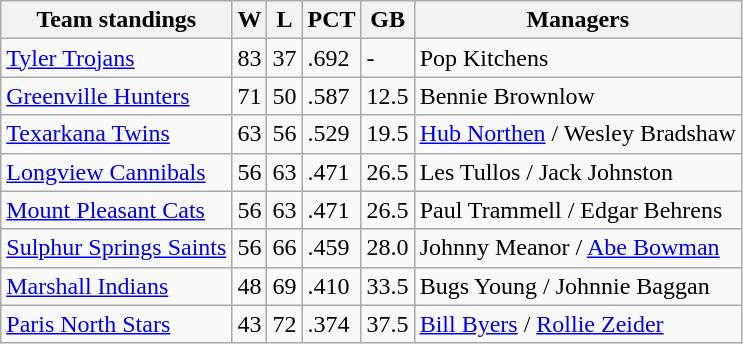<table class="wikitable">
<tr>
<th>Team standings</th>
<th>W</th>
<th>L</th>
<th>PCT</th>
<th>GB</th>
<th>Managers</th>
</tr>
<tr>
<td><a href='#'>Tyler Trojans</a></td>
<td>83</td>
<td>37</td>
<td>.692</td>
<td>-</td>
<td>Pop Kitchens</td>
</tr>
<tr>
<td><a href='#'>Greenville Hunters</a></td>
<td>71</td>
<td>50</td>
<td>.587</td>
<td>12.5</td>
<td>Bennie Brownlow</td>
</tr>
<tr>
<td><a href='#'>Texarkana Twins</a></td>
<td>63</td>
<td>56</td>
<td>.529</td>
<td>19.5</td>
<td><a href='#'>Hub Northen</a> / Wesley Bradshaw</td>
</tr>
<tr>
<td><a href='#'>Longview Cannibals</a></td>
<td>56</td>
<td>63</td>
<td>.471</td>
<td>26.5</td>
<td>Les Tullos / Jack Johnston</td>
</tr>
<tr>
<td><a href='#'>Mount Pleasant Cats</a></td>
<td>56</td>
<td>63</td>
<td>.471</td>
<td>26.5</td>
<td>Paul Trammell / Edgar Behrens</td>
</tr>
<tr>
<td><a href='#'>Sulphur Springs Saints</a></td>
<td>56</td>
<td>66</td>
<td>.459</td>
<td>28.0</td>
<td>Johnny Meanor / <a href='#'>Abe Bowman</a></td>
</tr>
<tr>
<td><a href='#'>Marshall Indians</a></td>
<td>48</td>
<td>69</td>
<td>.410</td>
<td>33.5</td>
<td>Bugs Young / Johnnie Baggan</td>
</tr>
<tr>
<td><a href='#'>Paris North Stars</a></td>
<td>43</td>
<td>72</td>
<td>.374</td>
<td>37.5</td>
<td><a href='#'>Bill Byers</a> / <a href='#'>Rollie Zeider</a></td>
</tr>
</table>
